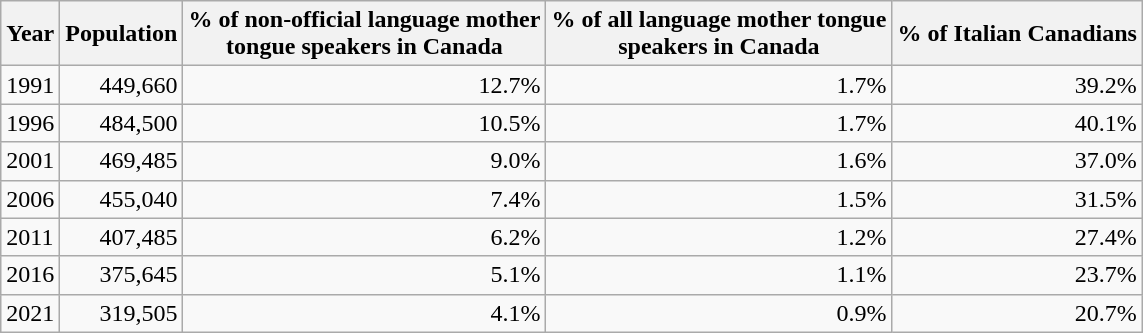<table class="wikitable sortable">
<tr>
<th>Year</th>
<th>Population</th>
<th>% of non-official language mother<br>tongue speakers in Canada</th>
<th>% of all language mother tongue<br>speakers in Canada</th>
<th>% of Italian Canadians</th>
</tr>
<tr>
<td>1991</td>
<td align="right">449,660</td>
<td align="right">12.7%</td>
<td align="right">1.7%</td>
<td align="right">39.2%</td>
</tr>
<tr>
<td>1996</td>
<td align="right">484,500</td>
<td align="right">10.5%</td>
<td align="right">1.7%</td>
<td align="right">40.1%</td>
</tr>
<tr>
<td>2001</td>
<td align="right">469,485</td>
<td align="right">9.0%</td>
<td align="right">1.6%</td>
<td align="right">37.0%</td>
</tr>
<tr>
<td>2006</td>
<td align="right">455,040</td>
<td align="right">7.4%</td>
<td align="right">1.5%</td>
<td align="right">31.5%</td>
</tr>
<tr>
<td>2011</td>
<td align="right">407,485</td>
<td align="right">6.2%</td>
<td align="right">1.2%</td>
<td align="right">27.4%</td>
</tr>
<tr>
<td>2016</td>
<td align="right">375,645</td>
<td align="right">5.1%</td>
<td align="right">1.1%</td>
<td align="right">23.7%</td>
</tr>
<tr>
<td>2021</td>
<td align="right">319,505</td>
<td align="right">4.1%</td>
<td align="right">0.9%</td>
<td align="right">20.7%</td>
</tr>
</table>
